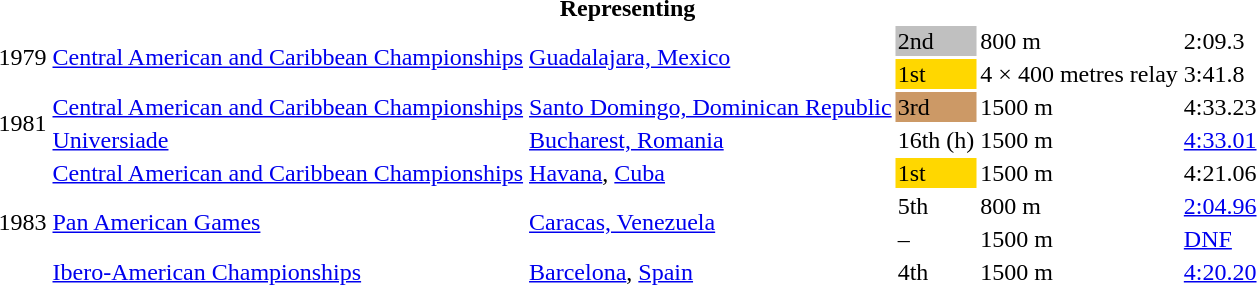<table>
<tr>
<th colspan="6">Representing </th>
</tr>
<tr>
<td rowspan=2>1979</td>
<td rowspan=2><a href='#'>Central American and Caribbean Championships</a></td>
<td rowspan=2><a href='#'>Guadalajara, Mexico</a></td>
<td bgcolor=silver>2nd</td>
<td>800 m</td>
<td>2:09.3</td>
</tr>
<tr>
<td bgcolor=gold>1st</td>
<td>4 × 400 metres relay</td>
<td>3:41.8</td>
</tr>
<tr>
<td rowspan=2>1981</td>
<td><a href='#'>Central American and Caribbean Championships</a></td>
<td><a href='#'>Santo Domingo, Dominican Republic</a></td>
<td bgcolor=cc9966>3rd</td>
<td>1500 m</td>
<td>4:33.23</td>
</tr>
<tr>
<td><a href='#'>Universiade</a></td>
<td><a href='#'>Bucharest, Romania</a></td>
<td>16th (h)</td>
<td>1500 m</td>
<td><a href='#'>4:33.01</a></td>
</tr>
<tr>
<td rowspan=4>1983</td>
<td><a href='#'>Central American and Caribbean Championships</a></td>
<td><a href='#'>Havana</a>, <a href='#'>Cuba</a></td>
<td bgcolor=gold>1st</td>
<td>1500 m</td>
<td>4:21.06</td>
</tr>
<tr>
<td rowspan=2><a href='#'>Pan American Games</a></td>
<td rowspan=2><a href='#'>Caracas, Venezuela</a></td>
<td>5th</td>
<td>800 m</td>
<td><a href='#'>2:04.96</a></td>
</tr>
<tr>
<td>–</td>
<td>1500 m</td>
<td><a href='#'>DNF</a></td>
</tr>
<tr>
<td><a href='#'>Ibero-American Championships</a></td>
<td><a href='#'>Barcelona</a>, <a href='#'>Spain</a></td>
<td>4th</td>
<td>1500 m</td>
<td><a href='#'>4:20.20</a></td>
</tr>
</table>
